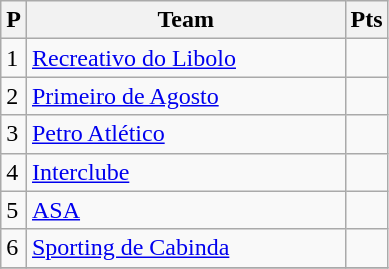<table class="wikitable">
<tr>
<th>P</th>
<th width=205>Team</th>
<th>Pts</th>
</tr>
<tr>
<td>1</td>
<td><a href='#'>Recreativo do Libolo</a></td>
<td></td>
</tr>
<tr>
<td>2</td>
<td><a href='#'>Primeiro de Agosto</a></td>
<td></td>
</tr>
<tr>
<td>3</td>
<td><a href='#'>Petro Atlético</a></td>
<td></td>
</tr>
<tr>
<td>4</td>
<td><a href='#'>Interclube</a></td>
<td></td>
</tr>
<tr>
<td>5</td>
<td><a href='#'>ASA</a></td>
<td></td>
</tr>
<tr>
<td>6</td>
<td><a href='#'>Sporting de Cabinda</a></td>
<td></td>
</tr>
<tr>
</tr>
</table>
